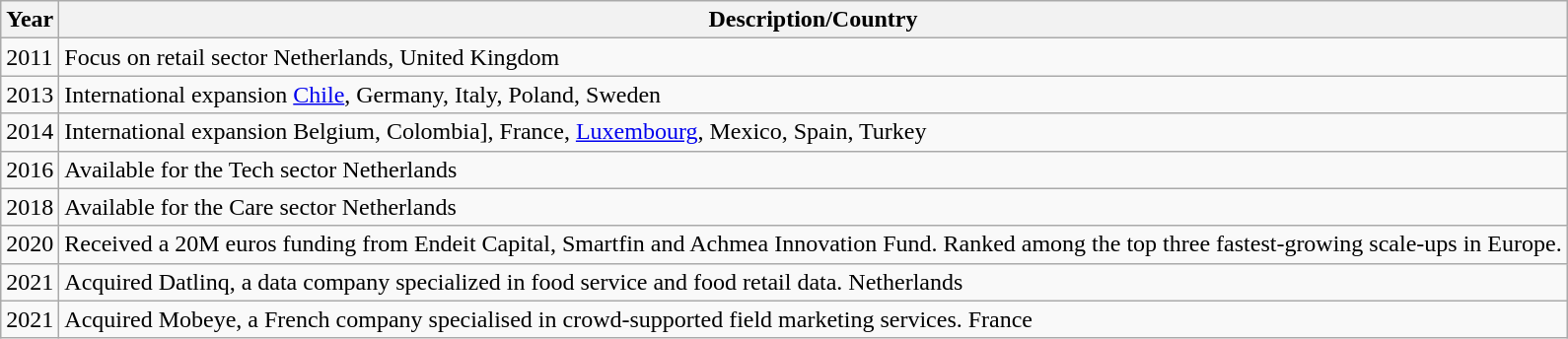<table class="wikitable">
<tr>
<th><strong>Year</strong></th>
<th><strong>Description/Country</strong></th>
</tr>
<tr>
<td>2011</td>
<td>Focus on retail sector Netherlands, United Kingdom</td>
</tr>
<tr>
<td>2013</td>
<td>International expansion <a href='#'>Chile</a>, Germany, Italy, Poland, Sweden</td>
</tr>
<tr>
<td>2014</td>
<td>International expansion Belgium, Colombia], France, <a href='#'>Luxembourg</a>, Mexico, Spain, Turkey</td>
</tr>
<tr>
<td>2016</td>
<td>Available for the Tech sector Netherlands</td>
</tr>
<tr>
<td>2018</td>
<td>Available for the Care sector Netherlands</td>
</tr>
<tr>
<td>2020</td>
<td>Received a 20M euros funding from Endeit Capital, Smartfin and Achmea Innovation Fund. Ranked among the top three fastest-growing scale-ups in Europe.</td>
</tr>
<tr>
<td>2021</td>
<td>Acquired Datlinq, a data company specialized in food service and food retail data. Netherlands</td>
</tr>
<tr>
<td>2021</td>
<td>Acquired Mobeye, a French company specialised in crowd-supported field marketing services. France</td>
</tr>
</table>
